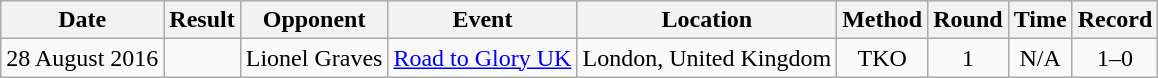<table class="wikitable" style="text-align:center">
<tr>
<th>Date</th>
<th>Result</th>
<th>Opponent</th>
<th>Event</th>
<th>Location</th>
<th>Method</th>
<th>Round</th>
<th>Time</th>
<th>Record</th>
</tr>
<tr>
<td>28 August 2016</td>
<td></td>
<td align=left> Lionel Graves</td>
<td><a href='#'>Road to Glory UK</a></td>
<td>London, United Kingdom</td>
<td>TKO</td>
<td>1</td>
<td>N/A</td>
<td>1–0</td>
</tr>
</table>
